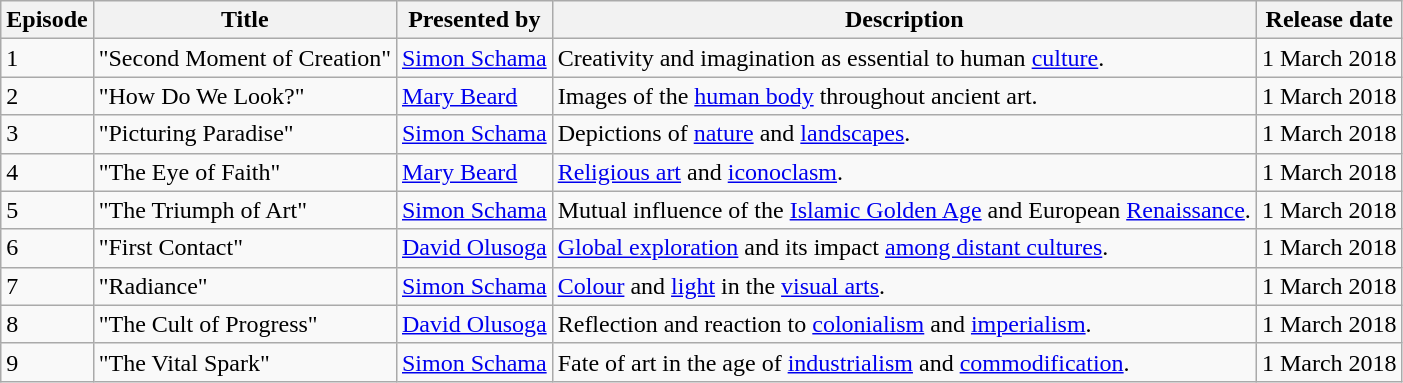<table class="wikitable">
<tr>
<th>Episode</th>
<th>Title</th>
<th>Presented by</th>
<th>Description</th>
<th>Release date</th>
</tr>
<tr>
<td>1</td>
<td>"Second Moment of Creation"</td>
<td><a href='#'>Simon Schama</a></td>
<td>Creativity and imagination as essential to human <a href='#'>culture</a>.</td>
<td>1 March 2018</td>
</tr>
<tr>
<td>2</td>
<td>"How Do We Look?"</td>
<td><a href='#'>Mary Beard</a></td>
<td>Images of the <a href='#'>human body</a> throughout ancient art.</td>
<td>1 March 2018</td>
</tr>
<tr>
<td>3</td>
<td>"Picturing Paradise"</td>
<td><a href='#'>Simon Schama</a></td>
<td>Depictions of <a href='#'>nature</a> and <a href='#'>landscapes</a>.</td>
<td>1 March 2018</td>
</tr>
<tr>
<td>4</td>
<td>"The Eye of Faith"</td>
<td><a href='#'>Mary Beard</a></td>
<td><a href='#'>Religious art</a> and <a href='#'>iconoclasm</a>.</td>
<td>1 March 2018</td>
</tr>
<tr>
<td>5</td>
<td>"The Triumph of Art"</td>
<td><a href='#'>Simon Schama</a></td>
<td>Mutual influence of the <a href='#'>Islamic Golden Age</a> and European <a href='#'>Renaissance</a>.</td>
<td>1 March 2018</td>
</tr>
<tr>
<td>6</td>
<td>"First Contact"</td>
<td><a href='#'>David Olusoga</a></td>
<td><a href='#'>Global exploration</a> and its impact <a href='#'>among distant cultures</a>.</td>
<td>1 March 2018</td>
</tr>
<tr>
<td>7</td>
<td>"Radiance"</td>
<td><a href='#'>Simon Schama</a></td>
<td><a href='#'>Colour</a> and <a href='#'>light</a> in the <a href='#'>visual arts</a>.</td>
<td>1 March 2018</td>
</tr>
<tr>
<td>8</td>
<td>"The Cult of Progress"</td>
<td><a href='#'>David Olusoga</a></td>
<td>Reflection and reaction to <a href='#'>colonialism</a> and <a href='#'>imperialism</a>.</td>
<td>1 March 2018</td>
</tr>
<tr>
<td>9</td>
<td>"The Vital Spark"</td>
<td><a href='#'>Simon Schama</a></td>
<td>Fate of art in the age of <a href='#'>industrialism</a> and <a href='#'>commodification</a>.</td>
<td>1 March 2018</td>
</tr>
</table>
